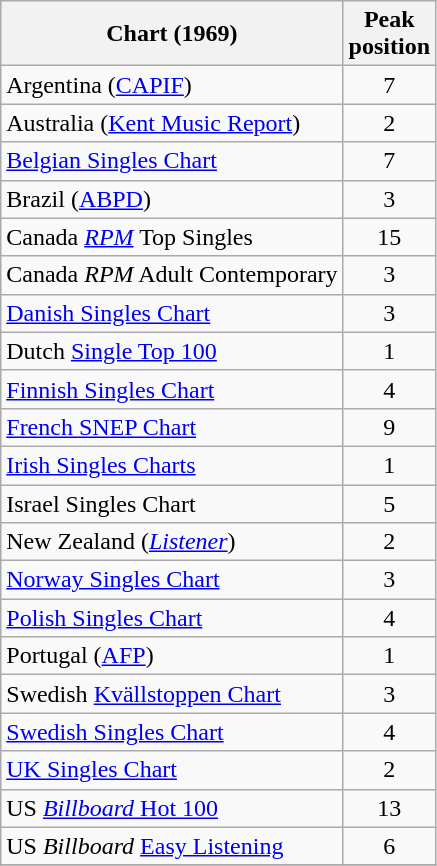<table class="wikitable sortable">
<tr>
<th align="left">Chart (1969)</th>
<th align="center">Peak<br>position</th>
</tr>
<tr>
<td>Argentina (<a href='#'>CAPIF</a>) </td>
<td align="center">7</td>
</tr>
<tr>
<td>Australia (<a href='#'>Kent Music Report</a>)</td>
<td align="center">2</td>
</tr>
<tr>
<td><a href='#'>Belgian Singles Chart</a></td>
<td align="center">7</td>
</tr>
<tr>
<td>Brazil (<a href='#'>ABPD</a>)</td>
<td style="text-align:center;">3</td>
</tr>
<tr>
<td align="left">Canada <em><a href='#'>RPM</a></em> Top Singles</td>
<td align="center">15</td>
</tr>
<tr>
<td align="left">Canada <em>RPM</em> Adult Contemporary</td>
<td align="center">3</td>
</tr>
<tr>
<td align="left"><a href='#'>Danish Singles Chart</a></td>
<td align="center">3</td>
</tr>
<tr>
<td align="left">Dutch <a href='#'>Single Top 100</a></td>
<td align="center">1</td>
</tr>
<tr>
<td align="left"><a href='#'>Finnish Singles Chart</a></td>
<td align="center">4</td>
</tr>
<tr>
<td align="left"><a href='#'>French SNEP Chart</a></td>
<td align="center">9</td>
</tr>
<tr>
<td align="left"><a href='#'>Irish Singles Charts</a></td>
<td align="center">1</td>
</tr>
<tr>
<td align="left">Israel Singles Chart</td>
<td align="center">5</td>
</tr>
<tr>
<td>New Zealand (<em><a href='#'>Listener</a></em>)</td>
<td style="text-align:center;">2</td>
</tr>
<tr>
<td align="left"><a href='#'>Norway Singles Chart</a></td>
<td align="center">3</td>
</tr>
<tr>
<td align="left"><a href='#'>Polish Singles Chart</a></td>
<td align="center">4</td>
</tr>
<tr>
<td>Portugal (<a href='#'>AFP</a>)</td>
<td align="center">1</td>
</tr>
<tr>
<td>Swedish <a href='#'>Kvällstoppen Chart</a></td>
<td align="center">3</td>
</tr>
<tr>
<td align="left"><a href='#'>Swedish Singles Chart</a></td>
<td align="center">4</td>
</tr>
<tr>
<td align="left"><a href='#'>UK Singles Chart</a></td>
<td align="center">2</td>
</tr>
<tr>
<td align="left">US <a href='#'><em>Billboard</em> Hot 100</a></td>
<td align="center">13</td>
</tr>
<tr>
<td>US <em>Billboard</em> <a href='#'>Easy Listening</a></td>
<td align="center">6</td>
</tr>
<tr>
</tr>
</table>
